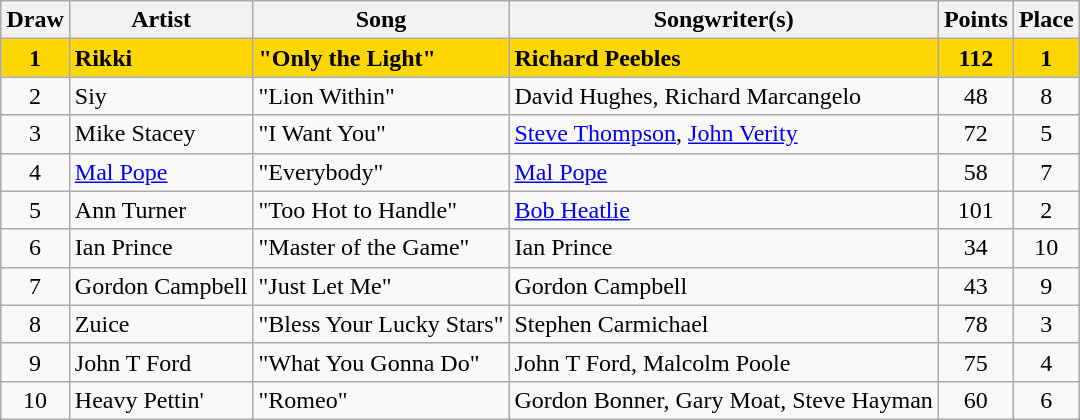<table class="sortable wikitable" style="margin: 1em auto 1em auto; text-align:center">
<tr>
<th>Draw</th>
<th>Artist</th>
<th>Song</th>
<th>Songwriter(s)</th>
<th>Points</th>
<th>Place</th>
</tr>
<tr style="font-weight:bold; background:gold;">
<td>1</td>
<td align="left">Rikki</td>
<td align="left">"Only the Light"</td>
<td align="left">Richard Peebles</td>
<td>112</td>
<td>1</td>
</tr>
<tr>
<td>2</td>
<td align="left">Siy</td>
<td align="left">"Lion Within"</td>
<td align="left">David Hughes, Richard Marcangelo</td>
<td>48</td>
<td>8</td>
</tr>
<tr>
<td>3</td>
<td align="left">Mike Stacey</td>
<td align="left">"I Want You"</td>
<td align="left"><a href='#'>Steve Thompson</a>, <a href='#'>John Verity</a></td>
<td>72</td>
<td>5</td>
</tr>
<tr>
<td>4</td>
<td align="left"><a href='#'>Mal Pope</a></td>
<td align="left">"Everybody"</td>
<td align="left"><a href='#'>Mal Pope</a></td>
<td>58</td>
<td>7</td>
</tr>
<tr>
<td>5</td>
<td align="left">Ann Turner</td>
<td align="left">"Too Hot to Handle"</td>
<td align="left"><a href='#'>Bob Heatlie</a></td>
<td>101</td>
<td>2</td>
</tr>
<tr>
<td>6</td>
<td align="left">Ian Prince</td>
<td align="left">"Master of the Game"</td>
<td align="left">Ian Prince</td>
<td>34</td>
<td>10</td>
</tr>
<tr>
<td>7</td>
<td align="left">Gordon Campbell</td>
<td align="left">"Just Let Me"</td>
<td align="left">Gordon Campbell</td>
<td>43</td>
<td>9</td>
</tr>
<tr>
<td>8</td>
<td align="left">Zuice</td>
<td align="left">"Bless Your Lucky Stars"</td>
<td align="left">Stephen Carmichael</td>
<td>78</td>
<td>3</td>
</tr>
<tr>
<td>9</td>
<td align="left">John T Ford</td>
<td align="left">"What You Gonna Do"</td>
<td align="left">John T Ford, Malcolm Poole</td>
<td>75</td>
<td>4</td>
</tr>
<tr>
<td>10</td>
<td align="left">Heavy Pettin'</td>
<td align="left">"Romeo"</td>
<td align="left">Gordon Bonner, Gary Moat, Steve Hayman</td>
<td>60</td>
<td>6</td>
</tr>
</table>
